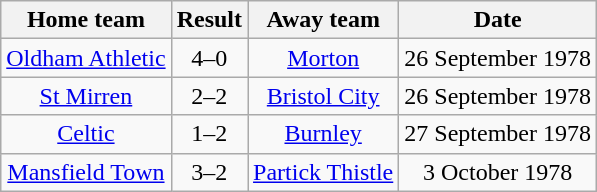<table class="wikitable" style="text-align: center">
<tr>
<th>Home team</th>
<th>Result</th>
<th>Away team</th>
<th>Date</th>
</tr>
<tr>
<td><a href='#'>Oldham Athletic</a></td>
<td>4–0</td>
<td><a href='#'>Morton</a></td>
<td>26 September 1978</td>
</tr>
<tr>
<td><a href='#'>St Mirren</a></td>
<td>2–2</td>
<td><a href='#'>Bristol City</a></td>
<td>26 September 1978</td>
</tr>
<tr>
<td><a href='#'>Celtic</a></td>
<td>1–2</td>
<td><a href='#'>Burnley</a></td>
<td>27 September 1978</td>
</tr>
<tr>
<td><a href='#'>Mansfield Town</a></td>
<td>3–2</td>
<td><a href='#'>Partick Thistle</a></td>
<td>3 October 1978</td>
</tr>
</table>
